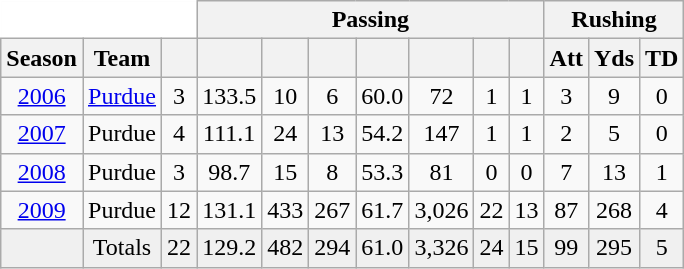<table class="wikitable" style="text-align:center">
<tr>
<th colspan=3 style="background:#fff; border-color:#fff #aaa #aaa #fff"></th>
<th colspan=7>Passing</th>
<th colspan=3>Rushing</th>
</tr>
<tr>
<th>Season</th>
<th>Team</th>
<th></th>
<th></th>
<th></th>
<th></th>
<th></th>
<th></th>
<th></th>
<th></th>
<th>Att</th>
<th>Yds</th>
<th>TD</th>
</tr>
<tr>
<td><a href='#'>2006</a></td>
<td><a href='#'>Purdue</a></td>
<td>3</td>
<td>133.5</td>
<td>10</td>
<td>6</td>
<td>60.0</td>
<td>72</td>
<td>1</td>
<td>1</td>
<td>3</td>
<td>9</td>
<td>0</td>
</tr>
<tr>
<td><a href='#'>2007</a></td>
<td>Purdue</td>
<td>4</td>
<td>111.1</td>
<td>24</td>
<td>13</td>
<td>54.2</td>
<td>147</td>
<td>1</td>
<td>1</td>
<td>2</td>
<td>5</td>
<td>0</td>
</tr>
<tr>
<td><a href='#'>2008</a></td>
<td>Purdue</td>
<td>3</td>
<td>98.7</td>
<td>15</td>
<td>8</td>
<td>53.3</td>
<td>81</td>
<td>0</td>
<td>0</td>
<td>7</td>
<td>13</td>
<td>1</td>
</tr>
<tr>
<td><a href='#'>2009</a></td>
<td>Purdue</td>
<td>12</td>
<td>131.1</td>
<td>433</td>
<td>267</td>
<td>61.7</td>
<td>3,026</td>
<td>22</td>
<td>13</td>
<td>87</td>
<td>268</td>
<td>4</td>
</tr>
<tr style="background:#f0f0f0;">
<td></td>
<td>Totals</td>
<td>22</td>
<td>129.2</td>
<td>482</td>
<td>294</td>
<td>61.0</td>
<td>3,326</td>
<td>24</td>
<td>15</td>
<td>99</td>
<td>295</td>
<td>5</td>
</tr>
</table>
